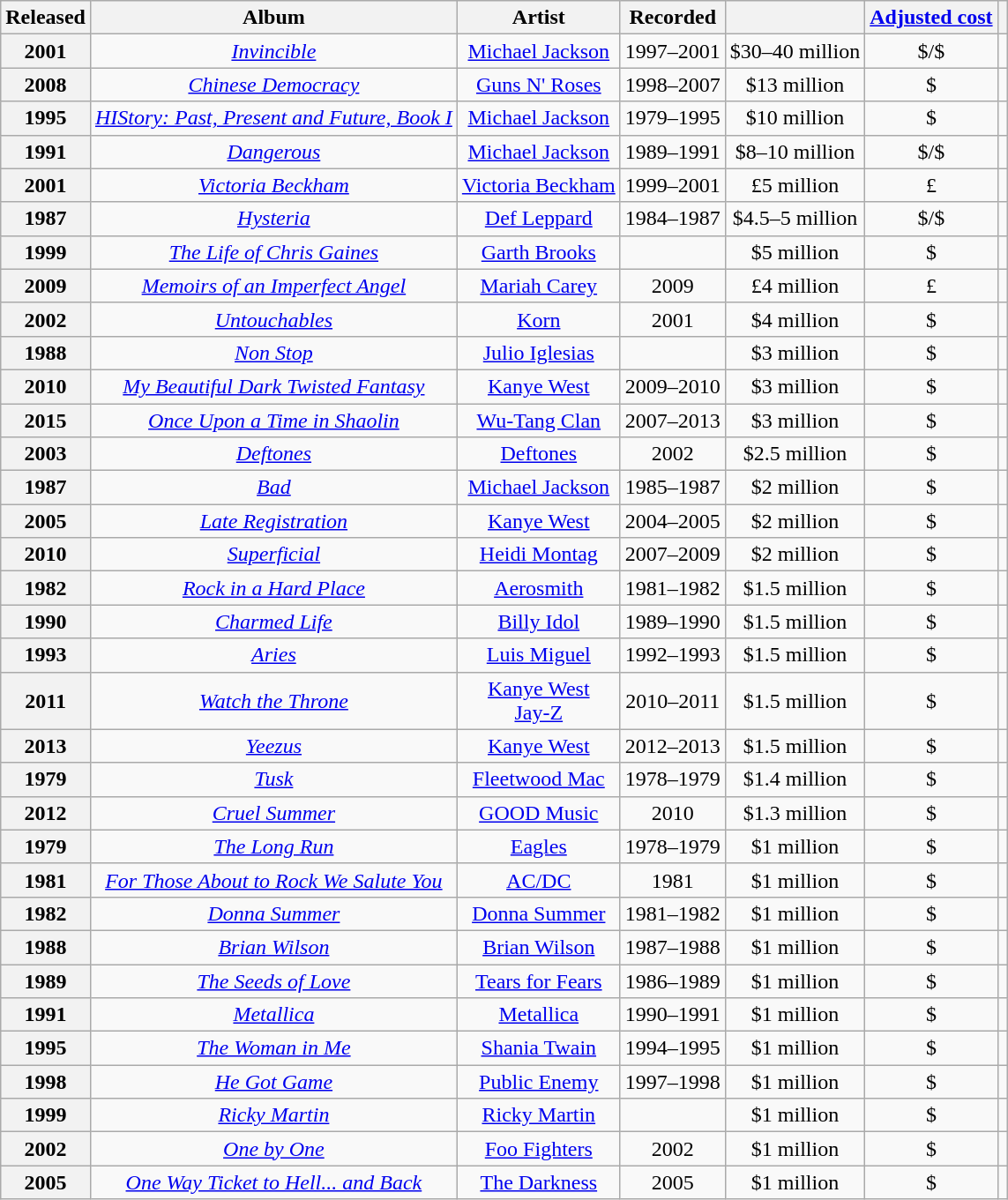<table class="wikitable sortable plainrowheaders" style="text-align:center;">
<tr>
<th class="unsortable">Released</th>
<th>Album</th>
<th>Artist</th>
<th>Recorded</th>
<th></th>
<th><a href='#'>Adjusted cost</a> <br></th>
<th class="unsortable"></th>
</tr>
<tr>
<th>2001</th>
<td><a href='#'><em>Invincible</em></a></td>
<td><a href='#'>Michael Jackson</a></td>
<td>1997–2001</td>
<td>$30–40 million</td>
<td>$/$</td>
<td></td>
</tr>
<tr>
<th>2008</th>
<td><em><a href='#'>Chinese Democracy</a></em></td>
<td><a href='#'>Guns N' Roses</a></td>
<td>1998–2007</td>
<td>$13 million</td>
<td>$</td>
<td></td>
</tr>
<tr>
<th>1995</th>
<td><em><a href='#'>HIStory: Past, Present and Future, Book I</a></em></td>
<td><a href='#'>Michael Jackson</a></td>
<td>1979–1995</td>
<td>$10 million</td>
<td>$</td>
<td></td>
</tr>
<tr>
<th>1991</th>
<td><em><a href='#'>Dangerous</a></em></td>
<td><a href='#'>Michael Jackson</a></td>
<td>1989–1991</td>
<td>$8–10 million</td>
<td>$/$</td>
<td></td>
</tr>
<tr>
<th>2001</th>
<td><em><a href='#'>Victoria Beckham</a></em></td>
<td><a href='#'>Victoria Beckham</a></td>
<td>1999–2001</td>
<td>£5 million</td>
<td>£</td>
<td></td>
</tr>
<tr>
<th>1987</th>
<td><em><a href='#'>Hysteria</a></em></td>
<td><a href='#'>Def Leppard</a></td>
<td>1984–1987</td>
<td>$4.5–5 million</td>
<td>$/$</td>
<td></td>
</tr>
<tr>
<th>1999</th>
<td><em><a href='#'>The Life of Chris Gaines</a></em></td>
<td><a href='#'>Garth Brooks</a></td>
<td></td>
<td>$5 million</td>
<td>$</td>
<td></td>
</tr>
<tr>
<th>2009</th>
<td><em><a href='#'>Memoirs of an Imperfect Angel</a></em></td>
<td><a href='#'>Mariah Carey</a></td>
<td>2009</td>
<td>£4 million</td>
<td>£</td>
<td></td>
</tr>
<tr>
<th>2002</th>
<td><em><a href='#'>Untouchables</a></em></td>
<td><a href='#'>Korn</a></td>
<td>2001</td>
<td>$4 million</td>
<td>$</td>
<td></td>
</tr>
<tr>
<th>1988</th>
<td><em><a href='#'>Non Stop</a></em></td>
<td><a href='#'>Julio Iglesias</a></td>
<td></td>
<td>$3 million</td>
<td>$</td>
<td></td>
</tr>
<tr>
<th>2010</th>
<td><em><a href='#'>My Beautiful Dark Twisted Fantasy</a></em></td>
<td><a href='#'>Kanye West</a></td>
<td>2009–2010</td>
<td>$3 million</td>
<td>$</td>
<td></td>
</tr>
<tr>
<th>2015</th>
<td><em><a href='#'>Once Upon a Time in Shaolin</a></em></td>
<td><a href='#'>Wu-Tang Clan</a></td>
<td>2007–2013</td>
<td>$3 million</td>
<td>$</td>
<td></td>
</tr>
<tr>
<th>2003</th>
<td><em><a href='#'>Deftones</a></em></td>
<td><a href='#'>Deftones</a></td>
<td>2002</td>
<td>$2.5 million</td>
<td>$</td>
<td></td>
</tr>
<tr>
<th>1987</th>
<td><em><a href='#'>Bad</a></em></td>
<td><a href='#'>Michael Jackson</a></td>
<td>1985–1987</td>
<td>$2 million</td>
<td>$</td>
<td></td>
</tr>
<tr>
<th>2005</th>
<td><em><a href='#'>Late Registration</a></em></td>
<td><a href='#'>Kanye West</a></td>
<td>2004–2005</td>
<td>$2 million</td>
<td>$</td>
<td></td>
</tr>
<tr>
<th>2010</th>
<td><em><a href='#'>Superficial</a></em></td>
<td><a href='#'>Heidi Montag</a></td>
<td>2007–2009</td>
<td>$2 million</td>
<td>$</td>
<td></td>
</tr>
<tr>
<th>1982</th>
<td><em><a href='#'>Rock in a Hard Place</a></em></td>
<td><a href='#'>Aerosmith</a></td>
<td>1981–1982</td>
<td>$1.5 million</td>
<td>$</td>
<td></td>
</tr>
<tr>
<th>1990</th>
<td><a href='#'><em>Charmed Life</em></a></td>
<td><a href='#'>Billy Idol</a></td>
<td>1989–1990</td>
<td>$1.5 million</td>
<td>$</td>
<td></td>
</tr>
<tr>
<th>1993</th>
<td><em><a href='#'>Aries</a></em></td>
<td><a href='#'>Luis Miguel</a></td>
<td>1992–1993</td>
<td>$1.5 million</td>
<td>$</td>
<td></td>
</tr>
<tr>
<th>2011</th>
<td><em><a href='#'>Watch the Throne</a></em></td>
<td><a href='#'>Kanye West</a><br><a href='#'>Jay-Z</a></td>
<td>2010–2011</td>
<td>$1.5 million</td>
<td>$</td>
<td></td>
</tr>
<tr>
<th>2013</th>
<td><em><a href='#'>Yeezus</a></em></td>
<td><a href='#'>Kanye West</a></td>
<td>2012–2013</td>
<td>$1.5 million</td>
<td>$</td>
<td></td>
</tr>
<tr>
<th>1979</th>
<td><a href='#'><em>Tusk</em></a></td>
<td><a href='#'>Fleetwood Mac</a></td>
<td>1978–1979</td>
<td>$1.4 million</td>
<td>$</td>
<td></td>
</tr>
<tr>
<th>2012</th>
<td><em><a href='#'>Cruel Summer</a></em></td>
<td><a href='#'>GOOD Music</a></td>
<td>2010</td>
<td>$1.3 million</td>
<td>$</td>
<td></td>
</tr>
<tr>
<th>1979</th>
<td><a href='#'><em>The Long Run</em></a></td>
<td><a href='#'>Eagles</a></td>
<td>1978–1979</td>
<td>$1 million</td>
<td>$</td>
<td></td>
</tr>
<tr>
<th>1981</th>
<td><em><a href='#'>For Those About to Rock We Salute You</a></em></td>
<td><a href='#'>AC/DC</a></td>
<td>1981</td>
<td>$1 million</td>
<td>$</td>
<td></td>
</tr>
<tr>
<th>1982</th>
<td><a href='#'><em>Donna Summer</em></a></td>
<td><a href='#'>Donna Summer</a></td>
<td>1981–1982</td>
<td>$1 million</td>
<td>$</td>
<td></td>
</tr>
<tr>
<th>1988</th>
<td><a href='#'><em>Brian Wilson</em></a></td>
<td><a href='#'>Brian Wilson</a></td>
<td>1987–1988</td>
<td>$1 million</td>
<td>$</td>
<td></td>
</tr>
<tr>
<th>1989</th>
<td><em><a href='#'>The Seeds of Love</a></em></td>
<td><a href='#'>Tears for Fears</a></td>
<td>1986–1989</td>
<td>$1 million</td>
<td>$</td>
<td></td>
</tr>
<tr>
<th>1991</th>
<td><em><a href='#'>Metallica</a></em></td>
<td><a href='#'>Metallica</a></td>
<td>1990–1991</td>
<td>$1 million</td>
<td>$</td>
<td></td>
</tr>
<tr>
<th>1995</th>
<td><a href='#'><em>The Woman in Me</em></a></td>
<td><a href='#'>Shania Twain</a></td>
<td>1994–1995</td>
<td>$1 million</td>
<td>$</td>
<td></td>
</tr>
<tr>
<th>1998</th>
<td><a href='#'><em>He Got Game</em></a></td>
<td><a href='#'>Public Enemy</a></td>
<td>1997–1998</td>
<td>$1 million</td>
<td>$</td>
<td></td>
</tr>
<tr>
<th>1999</th>
<td><em><a href='#'>Ricky Martin</a></em></td>
<td><a href='#'>Ricky Martin</a></td>
<td></td>
<td>$1 million</td>
<td>$</td>
<td></td>
</tr>
<tr>
<th>2002</th>
<td><a href='#'><em>One by One</em></a></td>
<td><a href='#'>Foo Fighters</a></td>
<td>2002</td>
<td>$1 million</td>
<td>$</td>
<td><br></td>
</tr>
<tr>
<th>2005</th>
<td><em><a href='#'>One Way Ticket to Hell... and Back</a></em></td>
<td><a href='#'>The Darkness</a></td>
<td>2005</td>
<td>$1 million</td>
<td>$</td>
<td></td>
</tr>
</table>
